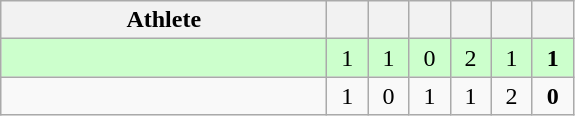<table class=wikitable style="text-align:center">
<tr>
<th width=210>Athlete</th>
<th width=20></th>
<th width=20></th>
<th width=20></th>
<th width=20></th>
<th width=20></th>
<th width=20></th>
</tr>
<tr bgcolor=ccffcc>
<td style="text-align:left"></td>
<td>1</td>
<td>1</td>
<td>0</td>
<td>2</td>
<td>1</td>
<td><strong>1</strong></td>
</tr>
<tr>
<td style="text-align:left"></td>
<td>1</td>
<td>0</td>
<td>1</td>
<td>1</td>
<td>2</td>
<td><strong>0</strong></td>
</tr>
</table>
